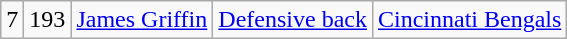<table class="wikitable" style="text-align:center">
<tr>
<td>7</td>
<td>193</td>
<td><a href='#'>James Griffin</a></td>
<td><a href='#'>Defensive back</a></td>
<td><a href='#'>Cincinnati Bengals</a></td>
</tr>
</table>
